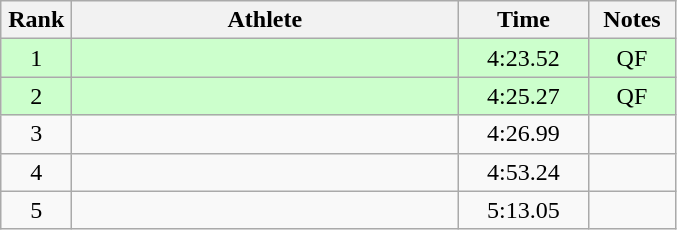<table class=wikitable style="text-align:center">
<tr>
<th width=40>Rank</th>
<th width=250>Athlete</th>
<th width=80>Time</th>
<th width=50>Notes</th>
</tr>
<tr bgcolor="ccffcc">
<td>1</td>
<td align=left></td>
<td>4:23.52</td>
<td>QF</td>
</tr>
<tr bgcolor="ccffcc">
<td>2</td>
<td align=left></td>
<td>4:25.27</td>
<td>QF</td>
</tr>
<tr>
<td>3</td>
<td align=left></td>
<td>4:26.99</td>
<td></td>
</tr>
<tr>
<td>4</td>
<td align=left></td>
<td>4:53.24</td>
<td></td>
</tr>
<tr>
<td>5</td>
<td align=left></td>
<td>5:13.05</td>
<td></td>
</tr>
</table>
